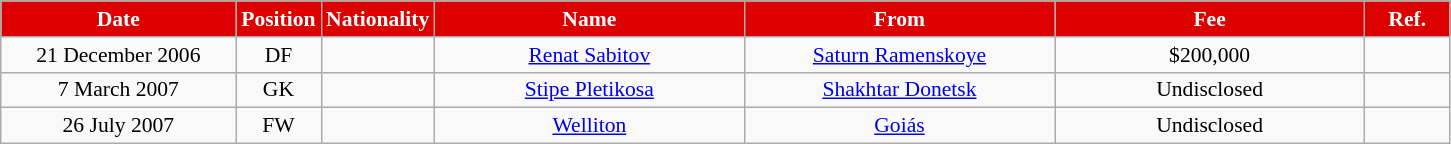<table class="wikitable"  style="text-align:center; font-size:90%; ">
<tr>
<th style="background:#DD0000; color:white; width:150px;">Date</th>
<th style="background:#DD0000; color:white; width:50px;">Position</th>
<th style="background:#DD0000; color:white; width:50px;">Nationality</th>
<th style="background:#DD0000; color:white; width:200px;">Name</th>
<th style="background:#DD0000; color:white; width:200px;">From</th>
<th style="background:#DD0000; color:white; width:200px;">Fee</th>
<th style="background:#DD0000; color:white; width:50px;">Ref.</th>
</tr>
<tr>
<td>21 December 2006</td>
<td>DF</td>
<td></td>
<td><a href='#'>Renat Sabitov</a></td>
<td><a href='#'>Saturn Ramenskoye</a></td>
<td>$200,000</td>
<td></td>
</tr>
<tr>
<td>7 March 2007</td>
<td>GK</td>
<td></td>
<td><a href='#'>Stipe Pletikosa</a></td>
<td><a href='#'>Shakhtar Donetsk</a></td>
<td>Undisclosed</td>
<td></td>
</tr>
<tr>
<td>26 July 2007</td>
<td>FW</td>
<td></td>
<td><a href='#'>Welliton</a></td>
<td><a href='#'>Goiás</a></td>
<td>Undisclosed</td>
<td></td>
</tr>
</table>
